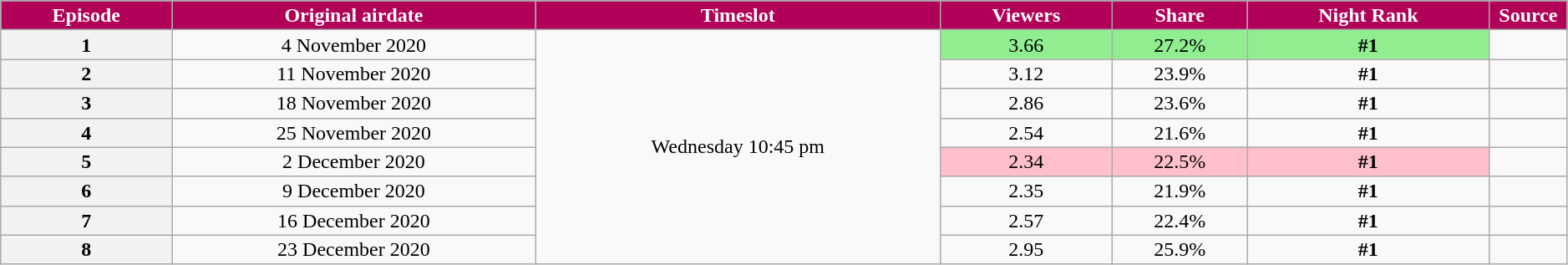<table class="wikitable plainrowheaders" style="text-align:center; line-height:16px; width:99%">
<tr>
<th style="background:#B00058; color:white">Episode</th>
<th style="background:#B00058; color:white">Original airdate</th>
<th style="background:#B00058; color:white">Timeslot</th>
<th style="background:#B00058; color:white">Viewers<br></th>
<th style="background:#B00058; color:white">Share</th>
<th style="background:#B00058; color:white">Night Rank</th>
<th style="background:#B00058; color:white; width:05%">Source</th>
</tr>
<tr>
<th>1</th>
<td>4 November 2020</td>
<td rowspan=8>Wednesday 10:45 pm</td>
<td bgcolor=#90EE90>3.66</td>
<td bgcolor=#90EE90>27.2%</td>
<td bgcolor=#90EE90><strong>#1</strong></td>
<td></td>
</tr>
<tr>
<th>2</th>
<td>11 November 2020</td>
<td>3.12</td>
<td>23.9%</td>
<td><strong>#1</strong></td>
<td></td>
</tr>
<tr>
<th>3</th>
<td>18 November 2020</td>
<td>2.86</td>
<td>23.6%</td>
<td><strong>#1</strong></td>
<td></td>
</tr>
<tr>
<th>4</th>
<td>25 November 2020</td>
<td>2.54</td>
<td>21.6%</td>
<td><strong>#1</strong></td>
<td></td>
</tr>
<tr>
<th>5</th>
<td>2 December 2020</td>
<td bgcolor=#FFC0CB>2.34</td>
<td bgcolor=#FFC0CB>22.5%</td>
<td bgcolor=#FFC0CB><strong>#1</strong></td>
<td></td>
</tr>
<tr>
<th>6</th>
<td>9 December 2020</td>
<td>2.35</td>
<td>21.9%</td>
<td><strong>#1</strong></td>
<td></td>
</tr>
<tr>
<th>7</th>
<td>16 December 2020</td>
<td>2.57</td>
<td>22.4%</td>
<td><strong>#1</strong></td>
<td></td>
</tr>
<tr>
<th>8</th>
<td>23 December 2020</td>
<td>2.95</td>
<td>25.9%</td>
<td><strong>#1</strong></td>
<td></td>
</tr>
</table>
